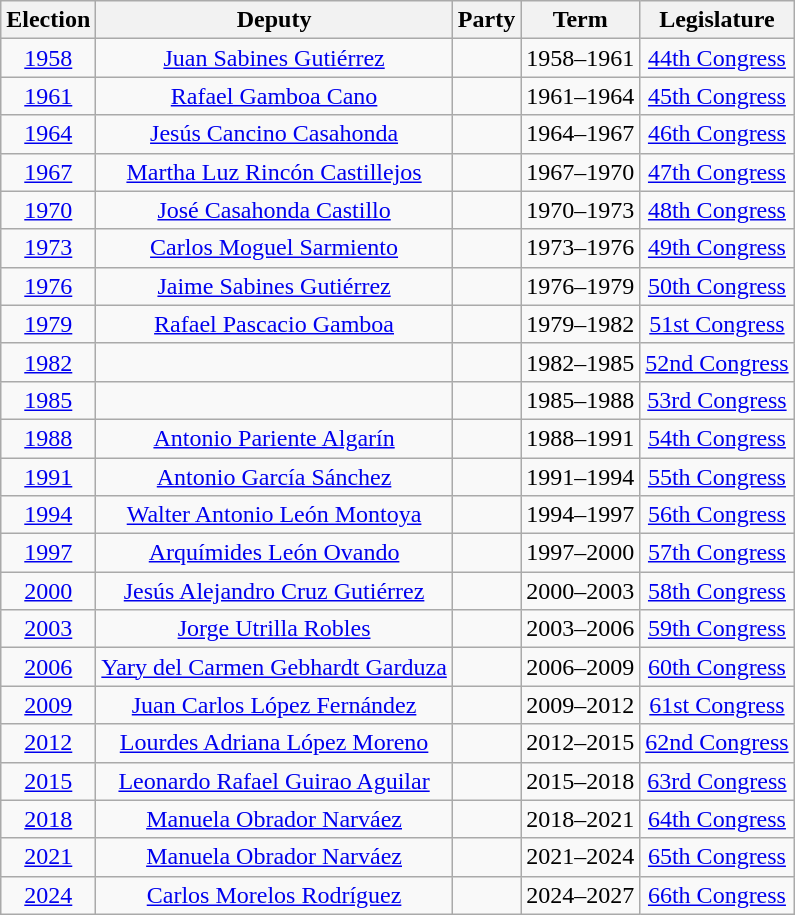<table class="wikitable sortable" style="text-align: center">
<tr>
<th>Election</th>
<th class="unsortable">Deputy</th>
<th class="unsortable">Party</th>
<th class="unsortable">Term</th>
<th class="unsortable">Legislature</th>
</tr>
<tr>
<td><a href='#'>1958</a></td>
<td><a href='#'>Juan Sabines Gutiérrez</a></td>
<td></td>
<td>1958–1961</td>
<td><a href='#'>44th Congress</a></td>
</tr>
<tr>
<td><a href='#'>1961</a></td>
<td><a href='#'>Rafael Gamboa Cano</a></td>
<td></td>
<td>1961–1964</td>
<td><a href='#'>45th Congress</a></td>
</tr>
<tr>
<td><a href='#'>1964</a></td>
<td><a href='#'>Jesús Cancino Casahonda</a></td>
<td></td>
<td>1964–1967</td>
<td><a href='#'>46th Congress</a></td>
</tr>
<tr>
<td><a href='#'>1967</a></td>
<td><a href='#'>Martha Luz Rincón Castillejos</a></td>
<td></td>
<td>1967–1970</td>
<td><a href='#'>47th Congress</a></td>
</tr>
<tr>
<td><a href='#'>1970</a></td>
<td><a href='#'>José Casahonda Castillo</a></td>
<td></td>
<td>1970–1973</td>
<td><a href='#'>48th Congress</a></td>
</tr>
<tr>
<td><a href='#'>1973</a></td>
<td><a href='#'>Carlos Moguel Sarmiento</a></td>
<td></td>
<td>1973–1976</td>
<td><a href='#'>49th Congress</a></td>
</tr>
<tr>
<td><a href='#'>1976</a></td>
<td><a href='#'>Jaime Sabines Gutiérrez</a></td>
<td></td>
<td>1976–1979</td>
<td><a href='#'>50th Congress</a></td>
</tr>
<tr>
<td><a href='#'>1979</a></td>
<td><a href='#'>Rafael Pascacio Gamboa</a></td>
<td></td>
<td>1979–1982</td>
<td><a href='#'>51st Congress</a></td>
</tr>
<tr>
<td><a href='#'>1982</a></td>
<td></td>
<td></td>
<td>1982–1985</td>
<td><a href='#'>52nd Congress</a></td>
</tr>
<tr>
<td><a href='#'>1985</a></td>
<td></td>
<td></td>
<td>1985–1988</td>
<td><a href='#'>53rd Congress</a></td>
</tr>
<tr>
<td><a href='#'>1988</a></td>
<td><a href='#'>Antonio Pariente Algarín</a></td>
<td></td>
<td>1988–1991</td>
<td><a href='#'>54th Congress</a></td>
</tr>
<tr>
<td><a href='#'>1991</a></td>
<td><a href='#'>Antonio García Sánchez</a></td>
<td></td>
<td>1991–1994</td>
<td><a href='#'>55th Congress</a></td>
</tr>
<tr>
<td><a href='#'>1994</a></td>
<td><a href='#'>Walter Antonio León Montoya</a></td>
<td></td>
<td>1994–1997</td>
<td><a href='#'>56th Congress</a></td>
</tr>
<tr>
<td><a href='#'>1997</a></td>
<td><a href='#'>Arquímides León Ovando</a></td>
<td></td>
<td>1997–2000</td>
<td><a href='#'>57th Congress</a></td>
</tr>
<tr>
<td><a href='#'>2000</a></td>
<td><a href='#'>Jesús Alejandro Cruz Gutiérrez</a></td>
<td></td>
<td>2000–2003</td>
<td><a href='#'>58th Congress</a></td>
</tr>
<tr>
<td><a href='#'>2003</a></td>
<td><a href='#'>Jorge Utrilla Robles</a></td>
<td></td>
<td>2003–2006</td>
<td><a href='#'>59th Congress</a></td>
</tr>
<tr>
<td><a href='#'>2006</a></td>
<td><a href='#'>Yary del Carmen Gebhardt Garduza</a></td>
<td></td>
<td>2006–2009</td>
<td><a href='#'>60th Congress</a></td>
</tr>
<tr>
<td><a href='#'>2009</a></td>
<td><a href='#'>Juan Carlos López Fernández</a></td>
<td></td>
<td>2009–2012</td>
<td><a href='#'>61st Congress</a></td>
</tr>
<tr>
<td><a href='#'>2012</a></td>
<td><a href='#'>Lourdes Adriana López Moreno</a></td>
<td></td>
<td>2012–2015</td>
<td><a href='#'>62nd Congress</a></td>
</tr>
<tr>
<td><a href='#'>2015</a></td>
<td><a href='#'>Leonardo Rafael Guirao Aguilar</a></td>
<td></td>
<td>2015–2018</td>
<td><a href='#'>63rd Congress</a></td>
</tr>
<tr>
<td><a href='#'>2018</a></td>
<td><a href='#'>Manuela Obrador Narváez</a></td>
<td></td>
<td>2018–2021</td>
<td><a href='#'>64th Congress</a></td>
</tr>
<tr>
<td><a href='#'>2021</a></td>
<td><a href='#'>Manuela Obrador Narváez</a></td>
<td></td>
<td>2021–2024</td>
<td><a href='#'>65th Congress</a></td>
</tr>
<tr>
<td><a href='#'>2024</a></td>
<td><a href='#'>Carlos Morelos Rodríguez</a></td>
<td></td>
<td>2024–2027</td>
<td><a href='#'>66th Congress</a></td>
</tr>
</table>
